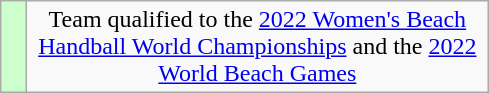<table class="wikitable" style="text-align: center;">
<tr>
<td width=10px bgcolor=#ccffcc></td>
<td width=300px>Team qualified to the <a href='#'>2022 Women's Beach Handball World Championships</a> and the <a href='#'>2022 World Beach Games</a></td>
</tr>
</table>
